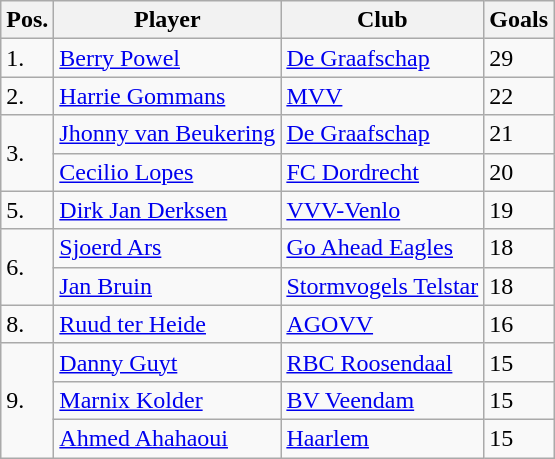<table class="wikitable">
<tr>
<th>Pos.</th>
<th>Player</th>
<th>Club</th>
<th>Goals</th>
</tr>
<tr>
<td>1.</td>
<td><a href='#'>Berry Powel</a></td>
<td><a href='#'>De Graafschap</a></td>
<td>29</td>
</tr>
<tr>
<td>2.</td>
<td><a href='#'>Harrie Gommans</a></td>
<td><a href='#'>MVV</a></td>
<td>22</td>
</tr>
<tr>
<td rowspan=2>3.</td>
<td><a href='#'>Jhonny van Beukering</a></td>
<td><a href='#'>De Graafschap</a></td>
<td>21</td>
</tr>
<tr>
<td><a href='#'>Cecilio Lopes</a></td>
<td><a href='#'>FC Dordrecht</a></td>
<td>20</td>
</tr>
<tr>
<td>5.</td>
<td><a href='#'>Dirk Jan Derksen</a></td>
<td><a href='#'>VVV-Venlo</a></td>
<td>19</td>
</tr>
<tr>
<td rowspan=2>6.</td>
<td><a href='#'>Sjoerd Ars</a></td>
<td><a href='#'>Go Ahead Eagles</a></td>
<td>18</td>
</tr>
<tr>
<td><a href='#'>Jan Bruin</a></td>
<td><a href='#'>Stormvogels Telstar</a></td>
<td>18</td>
</tr>
<tr>
<td>8.</td>
<td><a href='#'>Ruud ter Heide</a></td>
<td><a href='#'>AGOVV</a></td>
<td>16</td>
</tr>
<tr>
<td rowspan=3>9.</td>
<td><a href='#'>Danny Guyt</a></td>
<td><a href='#'>RBC Roosendaal</a></td>
<td>15</td>
</tr>
<tr>
<td><a href='#'>Marnix Kolder</a></td>
<td><a href='#'>BV Veendam</a></td>
<td>15</td>
</tr>
<tr>
<td><a href='#'>Ahmed Ahahaoui</a></td>
<td><a href='#'>Haarlem</a></td>
<td>15</td>
</tr>
</table>
